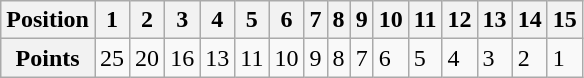<table class="wikitable">
<tr>
<th>Position</th>
<th>1</th>
<th>2</th>
<th>3</th>
<th>4</th>
<th>5</th>
<th>6</th>
<th>7</th>
<th>8</th>
<th>9</th>
<th>10</th>
<th>11</th>
<th>12</th>
<th>13</th>
<th>14</th>
<th>15</th>
</tr>
<tr>
<th>Points</th>
<td>25</td>
<td>20</td>
<td>16</td>
<td>13</td>
<td>11</td>
<td>10</td>
<td>9</td>
<td>8</td>
<td>7</td>
<td>6</td>
<td>5</td>
<td>4</td>
<td>3</td>
<td>2</td>
<td>1</td>
</tr>
</table>
